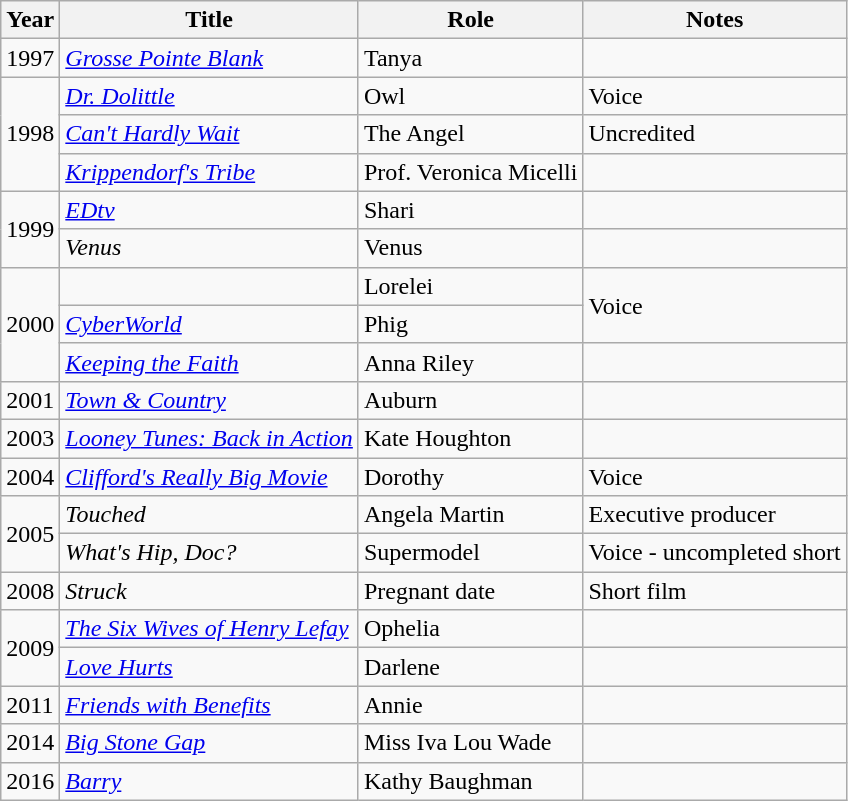<table class = "wikitable sortable">
<tr>
<th>Year</th>
<th>Title</th>
<th>Role</th>
<th class = "unsortable">Notes</th>
</tr>
<tr>
<td>1997</td>
<td><em><a href='#'>Grosse Pointe Blank</a></em></td>
<td>Tanya</td>
<td></td>
</tr>
<tr>
<td rowspan=3>1998</td>
<td><em><a href='#'>Dr. Dolittle</a></em></td>
<td>Owl</td>
<td>Voice</td>
</tr>
<tr>
<td><em><a href='#'>Can't Hardly Wait</a></em></td>
<td>The Angel</td>
<td>Uncredited</td>
</tr>
<tr>
<td><em><a href='#'>Krippendorf's Tribe</a></em></td>
<td>Prof. Veronica Micelli</td>
<td></td>
</tr>
<tr>
<td rowspan=2>1999</td>
<td><em><a href='#'>EDtv</a></em></td>
<td>Shari</td>
<td></td>
</tr>
<tr>
<td><em>Venus</em></td>
<td>Venus</td>
<td></td>
</tr>
<tr>
<td rowspan=3>2000</td>
<td><em></em></td>
<td>Lorelei</td>
<td rowspan=2>Voice</td>
</tr>
<tr>
<td><em><a href='#'>CyberWorld</a></em></td>
<td>Phig</td>
</tr>
<tr>
<td><em><a href='#'>Keeping the Faith</a></em></td>
<td>Anna Riley</td>
<td></td>
</tr>
<tr>
<td>2001</td>
<td><em><a href='#'>Town & Country</a></em></td>
<td>Auburn</td>
<td></td>
</tr>
<tr>
<td>2003</td>
<td><em><a href='#'>Looney Tunes: Back in Action</a></em></td>
<td>Kate Houghton</td>
<td></td>
</tr>
<tr>
<td>2004</td>
<td><em><a href='#'>Clifford's Really Big Movie</a></em></td>
<td>Dorothy</td>
<td>Voice</td>
</tr>
<tr>
<td rowspan=2>2005</td>
<td><em>Touched</em></td>
<td>Angela Martin</td>
<td>Executive producer</td>
</tr>
<tr>
<td><em>What's Hip, Doc?</em></td>
<td>Supermodel</td>
<td>Voice - uncompleted short</td>
</tr>
<tr>
<td>2008</td>
<td><em>Struck</em></td>
<td>Pregnant date</td>
<td>Short film</td>
</tr>
<tr>
<td rowspan=2>2009</td>
<td><em><a href='#'>The Six Wives of Henry Lefay</a></em></td>
<td>Ophelia</td>
<td></td>
</tr>
<tr>
<td><em><a href='#'>Love Hurts</a></em></td>
<td>Darlene</td>
<td></td>
</tr>
<tr>
<td>2011</td>
<td><em><a href='#'>Friends with Benefits</a></em></td>
<td>Annie</td>
<td></td>
</tr>
<tr>
<td>2014</td>
<td><em><a href='#'>Big Stone Gap</a></em></td>
<td>Miss Iva Lou Wade</td>
<td></td>
</tr>
<tr>
<td>2016</td>
<td><em><a href='#'>Barry</a></em></td>
<td>Kathy Baughman</td>
<td></td>
</tr>
</table>
